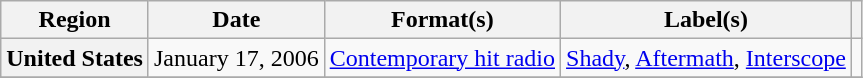<table class="wikitable plainrowheaders">
<tr>
<th scope="col">Region</th>
<th scope="col">Date</th>
<th scope="col">Format(s)</th>
<th scope="col">Label(s)</th>
<th scope="col"></th>
</tr>
<tr>
<th scope="row">United States</th>
<td>January 17, 2006</td>
<td><a href='#'>Contemporary hit radio</a></td>
<td><a href='#'>Shady</a>, <a href='#'>Aftermath</a>, <a href='#'>Interscope</a></td>
<td align="center"></td>
</tr>
<tr>
</tr>
</table>
